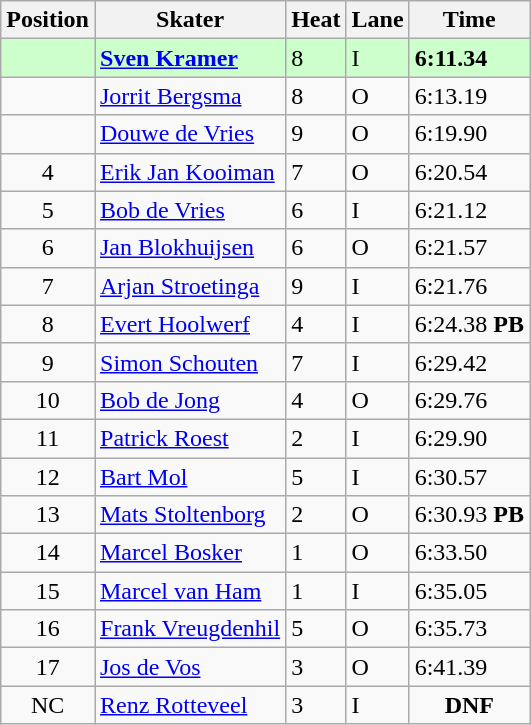<table class="wikitable">
<tr>
<th>Position</th>
<th>Skater</th>
<th>Heat</th>
<th>Lane</th>
<th>Time</th>
</tr>
<tr bgcolor=ccffcc>
<td align="center"></td>
<td><strong><a href='#'>Sven Kramer</a></strong></td>
<td>8</td>
<td>I</td>
<td><strong>6:11.34</strong></td>
</tr>
<tr>
<td align="center"></td>
<td><a href='#'>Jorrit Bergsma</a></td>
<td>8</td>
<td>O</td>
<td>6:13.19</td>
</tr>
<tr>
<td align="center"></td>
<td><a href='#'>Douwe de Vries</a></td>
<td>9</td>
<td>O</td>
<td>6:19.90</td>
</tr>
<tr>
<td align="center">4</td>
<td><a href='#'>Erik Jan Kooiman</a></td>
<td>7</td>
<td>O</td>
<td>6:20.54</td>
</tr>
<tr>
<td align="center">5</td>
<td><a href='#'>Bob de Vries</a></td>
<td>6</td>
<td>I</td>
<td>6:21.12</td>
</tr>
<tr>
<td align="center">6</td>
<td><a href='#'>Jan Blokhuijsen</a></td>
<td>6</td>
<td>O</td>
<td>6:21.57</td>
</tr>
<tr>
<td align="center">7</td>
<td><a href='#'>Arjan Stroetinga</a></td>
<td>9</td>
<td>I</td>
<td>6:21.76</td>
</tr>
<tr>
<td align="center">8</td>
<td><a href='#'>Evert Hoolwerf</a></td>
<td>4</td>
<td>I</td>
<td>6:24.38 <strong>PB</strong></td>
</tr>
<tr>
<td align="center">9</td>
<td><a href='#'>Simon Schouten</a></td>
<td>7</td>
<td>I</td>
<td>6:29.42</td>
</tr>
<tr>
<td align="center">10</td>
<td><a href='#'>Bob de Jong</a></td>
<td>4</td>
<td>O</td>
<td>6:29.76</td>
</tr>
<tr>
<td align="center">11</td>
<td><a href='#'>Patrick Roest</a></td>
<td>2</td>
<td>I</td>
<td>6:29.90</td>
</tr>
<tr>
<td align="center">12</td>
<td><a href='#'>Bart Mol</a></td>
<td>5</td>
<td>I</td>
<td>6:30.57</td>
</tr>
<tr>
<td align="center">13</td>
<td><a href='#'>Mats Stoltenborg</a></td>
<td>2</td>
<td>O</td>
<td>6:30.93 <strong>PB</strong></td>
</tr>
<tr>
<td align="center">14</td>
<td><a href='#'>Marcel Bosker</a></td>
<td>1</td>
<td>O</td>
<td>6:33.50</td>
</tr>
<tr>
<td align="center">15</td>
<td><a href='#'>Marcel van Ham</a></td>
<td>1</td>
<td>I</td>
<td>6:35.05</td>
</tr>
<tr>
<td align="center">16</td>
<td><a href='#'>Frank Vreugdenhil</a></td>
<td>5</td>
<td>O</td>
<td>6:35.73</td>
</tr>
<tr>
<td align="center">17</td>
<td><a href='#'>Jos de Vos</a></td>
<td>3</td>
<td>O</td>
<td>6:41.39</td>
</tr>
<tr>
<td align="center">NC</td>
<td><a href='#'>Renz Rotteveel</a></td>
<td>3</td>
<td>I</td>
<td align="center"><strong>DNF</strong></td>
</tr>
</table>
